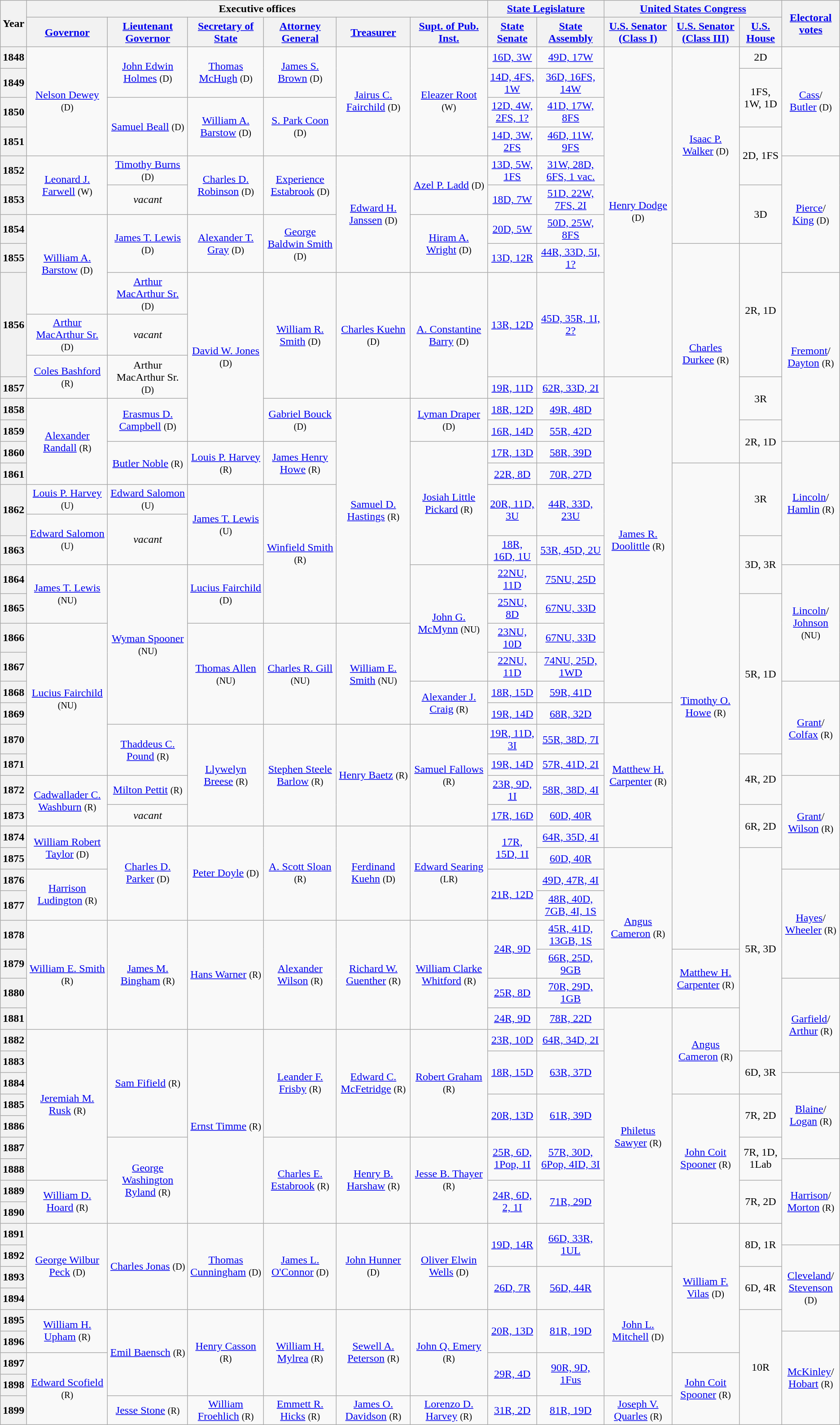<table class="wikitable sortable sticky-header-multi" style="text-align:center">
<tr>
<th rowspan=2 class=unsortable>Year</th>
<th colspan=6>Executive offices</th>
<th colspan=2><a href='#'>State Legislature</a></th>
<th colspan=3><a href='#'>United States Congress</a></th>
<th rowspan=2 class=unsortable><a href='#'>Electoral votes</a></th>
</tr>
<tr style="height:2em">
<th class=unsortable><a href='#'>Governor</a></th>
<th class=unsortable><a href='#'>Lieutenant Governor</a></th>
<th class=unsortable><a href='#'>Secretary of State</a></th>
<th class=unsortable><a href='#'>Attorney General</a></th>
<th class=unsortable><a href='#'>Treasurer</a></th>
<th class=unsortable><a href='#'>Supt. of Pub. Inst.</a></th>
<th class=unsortable><a href='#'>State Senate</a></th>
<th class=unsortable><a href='#'>State Assembly</a></th>
<th class=unsortable><a href='#'>U.S. Senator<br>(Class I)</a></th>
<th class=unsortable><a href='#'>U.S. Senator<br>(Class III)</a></th>
<th class=unsortable><a href='#'>U.S.<br>House</a></th>
</tr>
<tr style="height:2em">
<th>1848</th>
<td rowspan=4 ><a href='#'>Nelson Dewey</a> <small>(D)</small></td>
<td rowspan=2 ><a href='#'>John Edwin Holmes</a> <small>(D)</small></td>
<td rowspan=2 ><a href='#'>Thomas McHugh</a> <small>(D)</small></td>
<td rowspan=2 ><a href='#'>James S. Brown</a> <small>(D)</small></td>
<td rowspan=4 ><a href='#'>Jairus C. Fairchild</a> <small>(D)</small></td>
<td rowspan=4 ><a href='#'>Eleazer Root</a> <small>(W)</small></td>
<td><a href='#'>16D, 3W</a></td>
<td><a href='#'>49D, 17W</a></td>
<td rowspan=11 ><a href='#'>Henry Dodge</a> <small>(D)</small></td>
<td rowspan=7 ><a href='#'>Isaac P. Walker</a> <small>(D)</small></td>
<td>2D</td>
<td rowspan=4 ><a href='#'>Cass</a>/<br><a href='#'>Butler</a> <small>(D)</small> </td>
</tr>
<tr style="height:2em">
<th>1849</th>
<td><a href='#'>14D, 4FS, 1W</a></td>
<td><a href='#'>36D, 16FS, 14W</a></td>
<td rowspan=2 >1FS, 1W, 1D</td>
</tr>
<tr style="height:2em">
<th>1850</th>
<td rowspan=2 ><a href='#'>Samuel Beall</a> <small>(D)</small></td>
<td rowspan=2 ><a href='#'>William A. Barstow</a> <small>(D)</small></td>
<td rowspan=2 ><a href='#'>S. Park Coon</a> <small>(D)</small></td>
<td><a href='#'>12D, 4W, 2FS, 1?</a></td>
<td><a href='#'>41D, 17W, 8FS</a></td>
</tr>
<tr style="height:2em">
<th>1851</th>
<td><a href='#'>14D, 3W, 2FS</a></td>
<td><a href='#'>46D, 11W, 9FS</a></td>
<td rowspan=2 >2D, 1FS</td>
</tr>
<tr style="height:2em">
<th>1852</th>
<td rowspan=2 ><a href='#'>Leonard J. Farwell</a> <small>(W)</small></td>
<td><a href='#'>Timothy Burns</a> <small>(D)</small></td>
<td rowspan=2 ><a href='#'>Charles D. Robinson</a> <small>(D)</small></td>
<td rowspan=2 ><a href='#'>Experience Estabrook</a> <small>(D)</small></td>
<td rowspan=4 ><a href='#'>Edward H. Janssen</a> <small>(D)</small></td>
<td rowspan=2 ><a href='#'>Azel P. Ladd</a> <small>(D)</small></td>
<td><a href='#'>13D, 5W, 1FS</a></td>
<td><a href='#'>31W, 28D, 6FS, 1 vac.</a></td>
<td rowspan=4 ><a href='#'>Pierce</a>/<br><a href='#'>King</a> <small>(D)</small> </td>
</tr>
<tr style="height:2em">
<th>1853</th>
<td><em>vacant</em></td>
<td><a href='#'>18D, 7W</a></td>
<td><a href='#'>51D, 22W, 7FS, 2I</a></td>
<td rowspan=2 >3D</td>
</tr>
<tr style="height:2em">
<th>1854</th>
<td rowspan=3 ><a href='#'>William A. Barstow</a> <small>(D)</small></td>
<td rowspan=2 ><a href='#'>James T. Lewis</a> <small>(D)</small></td>
<td rowspan=2 ><a href='#'>Alexander T. Gray</a> <small>(D)</small></td>
<td rowspan=2 ><a href='#'>George Baldwin Smith</a> <small>(D)</small></td>
<td rowspan=2 ><a href='#'>Hiram A. Wright</a> <small>(D)</small></td>
<td><a href='#'>20D, 5W</a></td>
<td><a href='#'>50D, 25W, 8FS</a></td>
</tr>
<tr style="height:2em">
<th>1855</th>
<td><a href='#'>13D, 12R</a></td>
<td><a href='#'>44R, 33D, 5I, 1?</a></td>
<td rowspan=8 ><a href='#'>Charles Durkee</a> <small>(R)</small></td>
<td rowspan=4 >2R, 1D</td>
</tr>
<tr style="height:2em">
<th rowspan=3>1856</th>
<td><a href='#'>Arthur MacArthur Sr.</a> <small>(D)</small></td>
<td rowspan=6 ><a href='#'>David W. Jones</a> <small>(D)</small></td>
<td rowspan=4 ><a href='#'>William R. Smith</a> <small>(D)</small></td>
<td rowspan=4 ><a href='#'>Charles Kuehn</a> <small>(D)</small></td>
<td rowspan=4 ><a href='#'>A. Constantine Barry</a> <small>(D)</small></td>
<td rowspan=3 ><a href='#'>13R, 12D</a></td>
<td rowspan=3 ><a href='#'>45D, 35R, 1I, 2?</a></td>
<td rowspan=6 ><a href='#'>Fremont</a>/<br><a href='#'>Dayton</a> <small>(R)</small> </td>
</tr>
<tr style="height:2em">
<td><a href='#'>Arthur MacArthur Sr.</a> <small>(D)</small></td>
<td><em>vacant</em></td>
</tr>
<tr style="height:2em">
<td rowspan=2 ><a href='#'>Coles Bashford</a> <small>(R)</small></td>
<td rowspan=2 >Arthur MacArthur Sr. <small>(D)</small></td>
</tr>
<tr style="height:2em">
<th>1857</th>
<td><a href='#'>19R, 11D</a></td>
<td><a href='#'>62R, 33D, 2I</a></td>
<td rowspan=13 ><a href='#'>James R. Doolittle</a> <small>(R)</small></td>
<td rowspan=2 >3R</td>
</tr>
<tr style="height:2em">
<th>1858</th>
<td rowspan=4 ><a href='#'>Alexander Randall</a> <small>(R)</small></td>
<td rowspan=2 ><a href='#'>Erasmus D. Campbell</a> <small>(D)</small></td>
<td rowspan=2 ><a href='#'>Gabriel Bouck</a> <small>(D)</small></td>
<td rowspan=9 ><a href='#'>Samuel D. Hastings</a> <small>(R)</small></td>
<td rowspan=2 ><a href='#'>Lyman Draper</a>  <small>(D)</small></td>
<td><a href='#'>18R, 12D</a></td>
<td><a href='#'>49R, 48D</a></td>
</tr>
<tr style="height:2em">
<th>1859</th>
<td><a href='#'>16R, 14D</a></td>
<td><a href='#'>55R, 42D</a></td>
<td rowspan=2 >2R, 1D</td>
</tr>
<tr style="height:2em">
<th>1860</th>
<td rowspan=2 ><a href='#'>Butler Noble</a> <small>(R)</small></td>
<td rowspan=2 ><a href='#'>Louis P. Harvey</a> <small>(R)</small></td>
<td rowspan=2 ><a href='#'>James Henry Howe</a> <small>(R)</small></td>
<td rowspan=5 ><a href='#'>Josiah Little Pickard</a> <small>(R)</small></td>
<td><a href='#'>17R, 13D</a></td>
<td><a href='#'>58R, 39D</a></td>
<td rowspan=5 ><a href='#'>Lincoln</a>/<br><a href='#'>Hamlin</a> <small>(R)</small> </td>
</tr>
<tr style="height:2em">
<th>1861</th>
<td><a href='#'>22R, 8D</a></td>
<td><a href='#'>70R, 27D</a></td>
<td rowspan=19 ><a href='#'>Timothy O. Howe</a> <small>(R)</small></td>
<td rowspan=3 >3R</td>
</tr>
<tr style="height:2em">
<th rowspan=2>1862</th>
<td><a href='#'>Louis P. Harvey</a> <small>(U)</small></td>
<td><a href='#'>Edward Salomon</a> <small>(U)</small></td>
<td rowspan=3 ><a href='#'>James T. Lewis</a> <small>(U)</small></td>
<td rowspan=5 ><a href='#'>Winfield Smith</a> <small>(R)</small></td>
<td rowspan=2 ><a href='#'>20R, 11D, 3U</a></td>
<td rowspan=2 ><a href='#'>44R, 33D, 23U</a></td>
</tr>
<tr style="height:2em">
<td rowspan=2 ><a href='#'>Edward Salomon</a> <small>(U)</small></td>
<td rowspan=2><em>vacant</em></td>
</tr>
<tr style="height:2em">
<th>1863</th>
<td><a href='#'>18R, 16D, 1U</a></td>
<td><a href='#'>53R, 45D, 2U</a></td>
<td rowspan=2 >3D, 3R</td>
</tr>
<tr style="height:2em">
<th>1864</th>
<td rowspan=2 ><a href='#'>James T. Lewis</a> <small>(NU)</small></td>
<td rowspan=6 ><a href='#'>Wyman Spooner</a> <small>(NU)</small></td>
<td rowspan=2 ><a href='#'>Lucius Fairchild</a> <small>(D)</small></td>
<td rowspan=4 ><a href='#'>John G. McMynn</a> <small>(NU)</small></td>
<td><a href='#'>22NU, 11D</a></td>
<td><a href='#'>75NU, 25D</a></td>
<td rowspan=4 ><a href='#'>Lincoln</a>/<br><a href='#'>Johnson</a> <small>(NU)</small> </td>
</tr>
<tr style="height:2em">
<th>1865</th>
<td><a href='#'>25NU, 8D</a></td>
<td><a href='#'>67NU, 33D</a></td>
<td rowspan=6 >5R, 1D</td>
</tr>
<tr style="height:2em">
<th>1866</th>
<td rowspan=6 ><a href='#'>Lucius Fairchild</a> <small>(NU)</small></td>
<td rowspan=4 ><a href='#'>Thomas Allen</a> <small>(NU)</small></td>
<td rowspan=4  ><a href='#'>Charles R. Gill</a> <small>(NU)</small></td>
<td rowspan=4  ><a href='#'>William E. Smith</a> <small>(NU)</small></td>
<td><a href='#'>23NU, 10D</a></td>
<td><a href='#'>67NU, 33D</a></td>
</tr>
<tr style="height:2em">
<th>1867</th>
<td><a href='#'>22NU, 11D</a></td>
<td><a href='#'>74NU, 25D, 1WD</a></td>
</tr>
<tr style="height:2em">
<th>1868</th>
<td rowspan=2 ><a href='#'>Alexander J. Craig</a> <small>(R)</small></td>
<td><a href='#'>18R, 15D</a></td>
<td><a href='#'>59R, 41D</a></td>
<td rowspan=4 ><a href='#'>Grant</a>/<br><a href='#'>Colfax</a> <small>(R)</small> </td>
</tr>
<tr style="height:2em">
<th>1869</th>
<td><a href='#'>19R, 14D</a></td>
<td><a href='#'>68R, 32D</a></td>
<td rowspan=6 ><a href='#'>Matthew H. Carpenter</a> <small>(R)</small></td>
</tr>
<tr style="height:2em">
<th>1870</th>
<td rowspan=2 ><a href='#'>Thaddeus C. Pound</a> <small>(R)</small></td>
<td rowspan=4 ><a href='#'>Llywelyn Breese</a> <small>(R)</small></td>
<td rowspan=4 ><a href='#'>Stephen Steele Barlow</a> <small>(R)</small></td>
<td rowspan=4 ><a href='#'>Henry Baetz</a> <small>(R)</small></td>
<td rowspan=4 ><a href='#'>Samuel Fallows</a> <small>(R)</small></td>
<td><a href='#'>19R, 11D, 3I</a></td>
<td><a href='#'>55R, 38D, 7I</a></td>
</tr>
<tr style="height:2em">
<th>1871</th>
<td><a href='#'>19R, 14D</a></td>
<td><a href='#'>57R, 41D, 2I</a></td>
<td rowspan=2 >4R, 2D</td>
</tr>
<tr style="height:2em">
<th>1872</th>
<td rowspan=2 ><a href='#'>Cadwallader C. Washburn</a> <small>(R)</small></td>
<td><a href='#'>Milton Pettit</a> <small>(R)</small></td>
<td><a href='#'>23R, 9D, 1I</a></td>
<td><a href='#'>58R, 38D, 4I</a></td>
<td rowspan=4 ><a href='#'>Grant</a>/<br><a href='#'>Wilson</a> <small>(R)</small> </td>
</tr>
<tr style="height:2em">
<th>1873</th>
<td><em>vacant</em></td>
<td><a href='#'>17R, 16D</a></td>
<td><a href='#'>60D, 40R</a></td>
<td rowspan=2 >6R, 2D</td>
</tr>
<tr style="height:2em">
<th>1874</th>
<td rowspan=2 ><a href='#'>William Robert Taylor</a> <small>(D)</small></td>
<td rowspan=4 ><a href='#'>Charles D. Parker</a> <small>(D)</small></td>
<td rowspan=4 ><a href='#'>Peter Doyle</a> <small>(D)</small></td>
<td rowspan=4 ><a href='#'>A. Scott Sloan</a> <small>(R)</small></td>
<td rowspan=4 ><a href='#'>Ferdinand Kuehn</a> <small>(D)</small></td>
<td rowspan=4 ><a href='#'>Edward Searing</a> <small>(LR)</small></td>
<td rowspan=2 ><a href='#'>17R, 15D, 1I</a></td>
<td><a href='#'>64R, 35D, 4I</a></td>
</tr>
<tr style="height:2em">
<th>1875</th>
<td><a href='#'>60D, 40R</a></td>
<td rowspan=6 ><a href='#'>Angus Cameron</a> <small>(R)</small></td>
<td rowspan=8 >5R, 3D</td>
</tr>
<tr style="height:2em">
<th>1876</th>
<td rowspan=2 ><a href='#'>Harrison Ludington</a> <small>(R)</small></td>
<td rowspan=2 ><a href='#'>21R, 12D</a></td>
<td><a href='#'>49D, 47R, 4I</a></td>
<td rowspan=4 ><a href='#'>Hayes</a>/<br><a href='#'>Wheeler</a> <small>(R)</small> </td>
</tr>
<tr style="height:2em">
<th>1877</th>
<td><a href='#'>48R, 40D, 7GB, 4I, 1S</a></td>
</tr>
<tr style="height:2em">
<th>1878</th>
<td rowspan=4 ><a href='#'>William E. Smith</a> <small>(R)</small></td>
<td rowspan=4 ><a href='#'>James M. Bingham</a> <small>(R)</small></td>
<td rowspan=4 ><a href='#'>Hans Warner</a> <small>(R)</small></td>
<td rowspan=4 ><a href='#'>Alexander Wilson</a> <small>(R)</small></td>
<td rowspan=4 ><a href='#'>Richard W. Guenther</a> <small>(R)</small></td>
<td rowspan=4 ><a href='#'>William Clarke Whitford</a> <small>(R)</small></td>
<td rowspan=2 ><a href='#'>24R, 9D</a></td>
<td><a href='#'>45R, 41D, 13GB, 1S</a></td>
</tr>
<tr style="height:2em">
<th>1879</th>
<td><a href='#'>66R, 25D, 9GB</a></td>
<td rowspan=2 ><a href='#'>Matthew H. Carpenter</a> <small>(R)</small></td>
</tr>
<tr style="height:2em">
<th>1880</th>
<td><a href='#'>25R, 8D</a></td>
<td><a href='#'>70R, 29D, 1GB</a></td>
<td rowspan=4 ><a href='#'>Garfield</a>/<br><a href='#'>Arthur</a> <small>(R)</small> </td>
</tr>
<tr style="height:2em">
<th>1881</th>
<td><a href='#'>24R, 9D</a></td>
<td><a href='#'>78R, 22D</a></td>
<td rowspan=12 ><a href='#'>Philetus Sawyer</a> <small>(R)</small></td>
<td rowspan=4 ><a href='#'>Angus Cameron</a> <small>(R)</small></td>
</tr>
<tr style="height:2em">
<th>1882</th>
<td rowspan=7 ><a href='#'>Jeremiah M. Rusk</a> <small>(R)</small></td>
<td rowspan=5 ><a href='#'>Sam Fifield</a> <small>(R)</small></td>
<td rowspan=9 ><a href='#'>Ernst Timme</a> <small>(R)</small></td>
<td rowspan=5 ><a href='#'>Leander F. Frisby</a> <small>(R)</small></td>
<td rowspan=5 ><a href='#'>Edward C. McFetridge</a> <small>(R)</small></td>
<td rowspan=5 ><a href='#'>Robert Graham</a> <small>(R)</small></td>
<td><a href='#'>23R, 10D</a></td>
<td><a href='#'>64R, 34D, 2I</a></td>
</tr>
<tr style="height:2em">
<th>1883</th>
<td rowspan=2 ><a href='#'>18R, 15D</a></td>
<td rowspan=2 ><a href='#'>63R, 37D</a></td>
<td rowspan=2 >6D, 3R</td>
</tr>
<tr style="height:2em">
<th>1884</th>
<td rowspan=4 ><a href='#'>Blaine</a>/<br><a href='#'>Logan</a> <small>(R)</small> </td>
</tr>
<tr style="height:2em">
<th>1885</th>
<td rowspan=2 ><a href='#'>20R, 13D</a></td>
<td rowspan=2 ><a href='#'>61R, 39D</a></td>
<td rowspan=6 ><a href='#'>John Coit Spooner</a> <small>(R)</small></td>
<td rowspan=2 >7R, 2D</td>
</tr>
<tr style="height:2em">
<th>1886</th>
</tr>
<tr style="height:2em">
<th>1887</th>
<td rowspan=4 ><a href='#'>George Washington Ryland</a> <small>(R)</small></td>
<td rowspan=4 ><a href='#'>Charles E. Estabrook</a> <small>(R)</small></td>
<td rowspan=4 ><a href='#'>Henry B. Harshaw</a> <small>(R)</small></td>
<td rowspan=4 ><a href='#'>Jesse B. Thayer</a> <small>(R)</small></td>
<td rowspan=2 ><a href='#'>25R, 6D, 1Pop, 1I</a></td>
<td rowspan=2 ><a href='#'>57R, 30D, 6Pop, 4ID, 3I</a></td>
<td rowspan=2 >7R, 1D, 1Lab</td>
</tr>
<tr style="height:2em">
<th>1888</th>
<td rowspan=4 ><a href='#'>Harrison</a>/<br><a href='#'>Morton</a> <small>(R)</small> </td>
</tr>
<tr style="height:2em">
<th>1889</th>
<td rowspan=2 ><a href='#'>William D. Hoard</a> <small>(R)</small></td>
<td rowspan=2 ><a href='#'>24R, 6D, 2, 1I</a></td>
<td rowspan=2 ><a href='#'>71R, 29D</a></td>
<td rowspan=2 >7R, 2D</td>
</tr>
<tr style="height:2em">
<th>1890</th>
</tr>
<tr style="height:2em">
<th>1891</th>
<td rowspan=4 ><a href='#'>George Wilbur Peck</a> <small>(D)</small></td>
<td rowspan=4 ><a href='#'>Charles Jonas</a> <small>(D)</small></td>
<td rowspan=4 ><a href='#'>Thomas Cunningham</a> <small>(D)</small></td>
<td rowspan=4 ><a href='#'>James L. O'Connor</a> <small>(D)</small></td>
<td rowspan=4 ><a href='#'>John Hunner</a> <small>(D)</small></td>
<td rowspan=4 ><a href='#'>Oliver Elwin Wells</a> <small>(D)</small></td>
<td rowspan=2 ><a href='#'>19D, 14R</a></td>
<td rowspan=2 ><a href='#'>66D, 33R, 1UL</a></td>
<td rowspan=6 ><a href='#'>William F. Vilas</a> <small>(D)</small></td>
<td rowspan=2 >8D, 1R</td>
</tr>
<tr style="height:2em">
<th>1892</th>
<td rowspan=4 ><a href='#'>Cleveland</a>/<br><a href='#'>Stevenson</a> <small>(D)</small> </td>
</tr>
<tr style="height:2em">
<th>1893</th>
<td rowspan=2 ><a href='#'>26D, 7R</a></td>
<td rowspan=2 ><a href='#'>56D, 44R</a></td>
<td rowspan=6 ><a href='#'>John L. Mitchell</a> <small>(D)</small></td>
<td rowspan=2 >6D, 4R</td>
</tr>
<tr style="height:2em">
<th>1894</th>
</tr>
<tr style="height:2em">
<th>1895</th>
<td rowspan=2 ><a href='#'>William H. Upham</a> <small>(R)</small></td>
<td rowspan=4 ><a href='#'>Emil Baensch</a> <small>(R)</small></td>
<td rowspan=4 ><a href='#'>Henry Casson</a> <small>(R)</small></td>
<td rowspan=4 ><a href='#'>William H. Mylrea</a> <small>(R)</small></td>
<td rowspan=4 ><a href='#'>Sewell A. Peterson</a> <small>(R)</small></td>
<td rowspan=4 ><a href='#'>John Q. Emery</a> <small>(R)</small></td>
<td rowspan=2 ><a href='#'>20R, 13D</a></td>
<td rowspan=2 ><a href='#'>81R, 19D</a></td>
<td rowspan=5 >10R</td>
</tr>
<tr style="height:2em">
<th>1896</th>
<td rowspan=4 ><a href='#'>McKinley</a>/<br><a href='#'>Hobart</a> <small>(R)</small> </td>
</tr>
<tr style="height:2em">
<th>1897</th>
<td rowspan=3 ><a href='#'>Edward Scofield</a> <small>(R)</small></td>
<td rowspan=2 ><a href='#'>29R, 4D</a></td>
<td rowspan=2 ><a href='#'>90R, 9D, 1Fus</a></td>
<td rowspan=3 ><a href='#'>John Coit Spooner</a> <small>(R)</small></td>
</tr>
<tr style="height:2em">
<th>1898</th>
</tr>
<tr style="height:2em">
<th>1899</th>
<td><a href='#'>Jesse Stone</a> <small>(R)</small></td>
<td><a href='#'>William Froehlich</a> <small>(R)</small></td>
<td><a href='#'>Emmett R. Hicks</a> <small>(R)</small></td>
<td><a href='#'>James O. Davidson</a> <small>(R)</small></td>
<td><a href='#'>Lorenzo D. Harvey</a> <small>(R)</small></td>
<td><a href='#'>31R, 2D</a></td>
<td><a href='#'>81R, 19D</a></td>
<td><a href='#'>Joseph V. Quarles</a> <small>(R)</small></td>
</tr>
</table>
